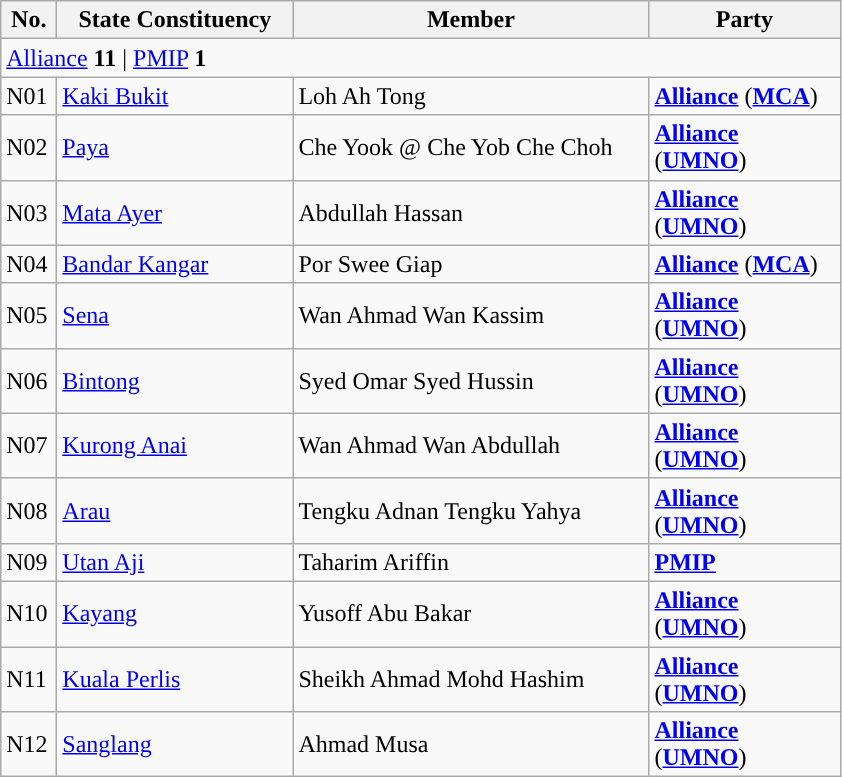<table class="wikitable sortable">
<tr>
<th style="width:30px;">No.</th>
<th style="width:150px;">State Constituency</th>
<th style="width:230px;">Member</th>
<th style="width:120px;">Party</th>
</tr>
<tr>
<td colspan="4"><a href='#'>Alliance</a> <strong>11</strong> | <a href='#'>PMIP</a> <strong>1</strong></td>
</tr>
<tr>
<td>N01</td>
<td><a href='#'>Kaki Bukit</a></td>
<td>Loh Ah Tong</td>
<td><strong><a href='#'>Alliance</a></strong> (<strong><a href='#'>MCA</a></strong>)</td>
</tr>
<tr>
<td>N02</td>
<td><a href='#'>Paya</a></td>
<td>Che Yook @ Che Yob Che Choh</td>
<td><strong><a href='#'>Alliance</a></strong> (<strong><a href='#'>UMNO</a></strong>)</td>
</tr>
<tr>
<td>N03</td>
<td><a href='#'>Mata Ayer</a></td>
<td>Abdullah Hassan</td>
<td><strong><a href='#'>Alliance</a></strong> (<strong><a href='#'>UMNO</a></strong>)</td>
</tr>
<tr>
<td>N04</td>
<td><a href='#'>Bandar Kangar</a></td>
<td>Por Swee Giap</td>
<td><strong><a href='#'>Alliance</a></strong> (<strong><a href='#'>MCA</a></strong>)</td>
</tr>
<tr>
<td>N05</td>
<td><a href='#'>Sena</a></td>
<td>Wan Ahmad Wan Kassim</td>
<td><strong><a href='#'>Alliance</a></strong> (<strong><a href='#'>UMNO</a></strong>)</td>
</tr>
<tr>
<td>N06</td>
<td><a href='#'>Bintong</a></td>
<td>Syed Omar Syed Hussin</td>
<td><strong><a href='#'>Alliance</a></strong> (<strong><a href='#'>UMNO</a></strong>)</td>
</tr>
<tr>
<td>N07</td>
<td><a href='#'>Kurong Anai</a></td>
<td>Wan Ahmad Wan Abdullah</td>
<td><strong><a href='#'>Alliance</a></strong> (<strong><a href='#'>UMNO</a></strong>)</td>
</tr>
<tr>
<td>N08</td>
<td><a href='#'>Arau</a></td>
<td>Tengku Adnan Tengku Yahya</td>
<td><strong><a href='#'>Alliance</a></strong> (<strong><a href='#'>UMNO</a></strong>)</td>
</tr>
<tr>
<td>N09</td>
<td><a href='#'>Utan Aji</a></td>
<td>Taharim Ariffin</td>
<td><strong><a href='#'>PMIP</a></strong></td>
</tr>
<tr>
<td>N10</td>
<td><a href='#'>Kayang</a></td>
<td>Yusoff Abu Bakar</td>
<td><strong><a href='#'>Alliance</a></strong> (<strong><a href='#'>UMNO</a></strong>)</td>
</tr>
<tr>
<td>N11</td>
<td><a href='#'>Kuala Perlis</a></td>
<td>Sheikh Ahmad Mohd Hashim</td>
<td><strong><a href='#'>Alliance</a></strong> (<strong><a href='#'>UMNO</a></strong>)</td>
</tr>
<tr>
<td>N12</td>
<td><a href='#'>Sanglang</a></td>
<td>Ahmad Musa</td>
<td><strong><a href='#'>Alliance</a></strong> (<strong><a href='#'>UMNO</a></strong>)</td>
</tr>
</table>
